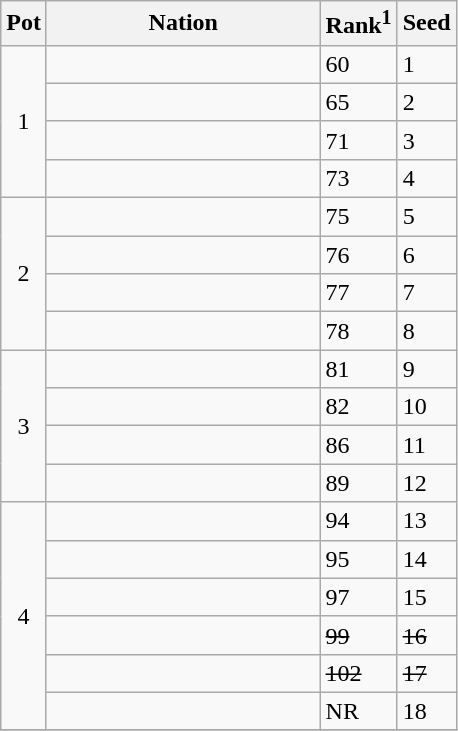<table class="wikitable">
<tr>
<th>Pot</th>
<th width="175">Nation</th>
<th>Rank<sup>1</sup></th>
<th>Seed</th>
</tr>
<tr>
<td rowspan=4 style="text-align:center;">1</td>
<td></td>
<td>60</td>
<td>1</td>
</tr>
<tr>
<td></td>
<td>65</td>
<td>2</td>
</tr>
<tr>
<td></td>
<td>71</td>
<td>3</td>
</tr>
<tr>
<td></td>
<td>73</td>
<td>4</td>
</tr>
<tr>
<td rowspan=4 style="text-align:center;">2</td>
<td></td>
<td>75</td>
<td>5</td>
</tr>
<tr>
<td></td>
<td>76</td>
<td>6</td>
</tr>
<tr>
<td></td>
<td>77</td>
<td>7</td>
</tr>
<tr>
<td></td>
<td>78</td>
<td>8</td>
</tr>
<tr>
<td rowspan=4 style="text-align:center;">3</td>
<td></td>
<td>81</td>
<td>9</td>
</tr>
<tr>
<td></td>
<td>82</td>
<td>10</td>
</tr>
<tr>
<td></td>
<td>86</td>
<td>11</td>
</tr>
<tr>
<td></td>
<td>89</td>
<td>12</td>
</tr>
<tr>
<td rowspan=6 style="text-align:center;">4</td>
<td></td>
<td>94</td>
<td>13</td>
</tr>
<tr>
<td></td>
<td>95</td>
<td>14</td>
</tr>
<tr>
<td></td>
<td>97</td>
<td>15</td>
</tr>
<tr>
<td><s></s></td>
<td><s>99</s></td>
<td><s>16</s></td>
</tr>
<tr>
<td><s></s></td>
<td><s>102</s></td>
<td><s>17</s></td>
</tr>
<tr>
<td></td>
<td>NR</td>
<td>18</td>
</tr>
<tr>
</tr>
</table>
